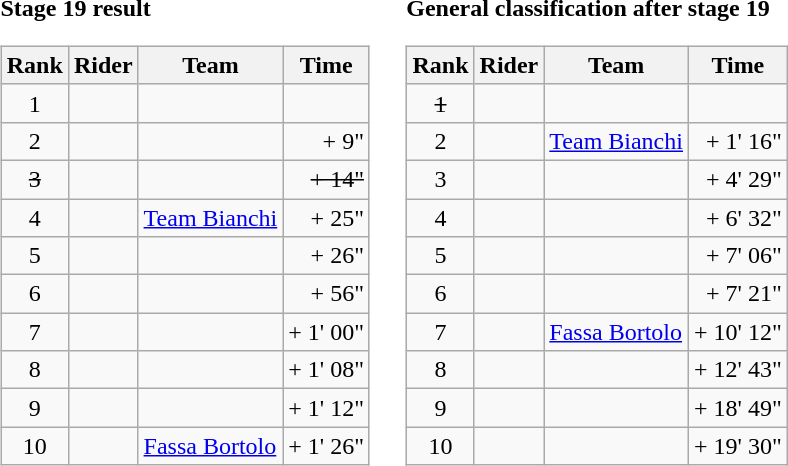<table>
<tr>
<td><strong>Stage 19 result</strong><br><table class="wikitable">
<tr>
<th scope="col">Rank</th>
<th scope="col">Rider</th>
<th scope="col">Team</th>
<th scope="col">Time</th>
</tr>
<tr>
<td style="text-align:center;">1</td>
<td></td>
<td></td>
<td style="text-align:right;"></td>
</tr>
<tr>
<td style="text-align:center;">2</td>
<td></td>
<td></td>
<td align=right>+ 9"</td>
</tr>
<tr>
<td style="text-align:center;"><del>3</del></td>
<td><del></del></td>
<td><del></del></td>
<td style="text-align:right;"><del>+ 14"</del></td>
</tr>
<tr>
<td style="text-align:center;">4</td>
<td></td>
<td><a href='#'>Team Bianchi</a></td>
<td align=right>+ 25"</td>
</tr>
<tr>
<td style="text-align:center;">5</td>
<td></td>
<td></td>
<td align=right>+ 26"</td>
</tr>
<tr>
<td style="text-align:center;">6</td>
<td></td>
<td></td>
<td align=right>+ 56"</td>
</tr>
<tr>
<td style="text-align:center;">7</td>
<td></td>
<td></td>
<td align=right>+ 1' 00"</td>
</tr>
<tr>
<td style="text-align:center;">8</td>
<td></td>
<td></td>
<td align=right>+ 1' 08"</td>
</tr>
<tr>
<td style="text-align:center;">9</td>
<td></td>
<td></td>
<td align=right>+ 1' 12"</td>
</tr>
<tr>
<td style="text-align:center;">10</td>
<td></td>
<td><a href='#'>Fassa Bortolo</a></td>
<td align=right>+ 1' 26"</td>
</tr>
</table>
</td>
<td></td>
<td><strong>General classification after stage 19</strong><br><table class="wikitable">
<tr>
<th scope="col">Rank</th>
<th scope="col">Rider</th>
<th scope="col">Team</th>
<th scope="col">Time</th>
</tr>
<tr>
<td style="text-align:center;"><del>1</del></td>
<td><del></del></td>
<td><del></del></td>
<td style="text-align:right;"><del></del></td>
</tr>
<tr>
<td style="text-align:center;">2</td>
<td></td>
<td><a href='#'>Team Bianchi</a></td>
<td style="text-align:right;">+ 1' 16"</td>
</tr>
<tr>
<td style="text-align:center;">3</td>
<td></td>
<td></td>
<td align=right>+ 4' 29"</td>
</tr>
<tr>
<td style="text-align:center;">4</td>
<td></td>
<td></td>
<td align=right>+ 6' 32"</td>
</tr>
<tr>
<td style="text-align:center;">5</td>
<td></td>
<td></td>
<td align=right>+ 7' 06"</td>
</tr>
<tr>
<td style="text-align:center;">6</td>
<td></td>
<td></td>
<td align=right>+ 7' 21"</td>
</tr>
<tr>
<td style="text-align:center;">7</td>
<td></td>
<td><a href='#'>Fassa Bortolo</a></td>
<td align=right>+ 10' 12"</td>
</tr>
<tr>
<td style="text-align:center;">8</td>
<td></td>
<td></td>
<td align=right>+ 12' 43"</td>
</tr>
<tr>
<td style="text-align:center;">9</td>
<td></td>
<td></td>
<td align=right>+ 18' 49"</td>
</tr>
<tr>
<td style="text-align:center;">10</td>
<td></td>
<td></td>
<td style="text-align:right;">+ 19' 30"</td>
</tr>
</table>
</td>
</tr>
</table>
